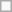<table class="wikitable floatright" border="0">
<tr>
<td> </td>
</tr>
</table>
